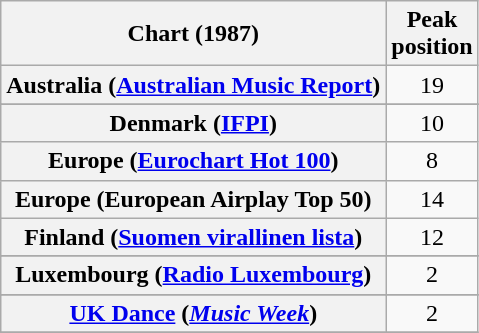<table class="wikitable sortable plainrowheaders" style="text-align:center">
<tr>
<th scope="col">Chart (1987)</th>
<th scope="col">Peak<br>position</th>
</tr>
<tr>
<th scope="row">Australia (<a href='#'>Australian Music Report</a>)</th>
<td>19</td>
</tr>
<tr>
</tr>
<tr>
<th scope="row">Denmark (<a href='#'>IFPI</a>)</th>
<td>10</td>
</tr>
<tr>
<th scope="row">Europe (<a href='#'>Eurochart Hot 100</a>)</th>
<td>8</td>
</tr>
<tr>
<th scope="row">Europe (European Airplay Top 50)</th>
<td>14</td>
</tr>
<tr>
<th scope="row">Finland (<a href='#'>Suomen virallinen lista</a>)</th>
<td>12</td>
</tr>
<tr>
</tr>
<tr>
<th scope="row">Luxembourg (<a href='#'>Radio Luxembourg</a>)</th>
<td align="center">2</td>
</tr>
<tr>
</tr>
<tr>
</tr>
<tr>
</tr>
<tr>
</tr>
<tr>
<th scope="row"><a href='#'>UK Dance</a> (<em><a href='#'>Music Week</a></em>)</th>
<td>2</td>
</tr>
<tr>
</tr>
</table>
